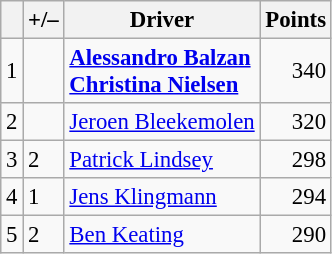<table class="wikitable" style="font-size: 95%;">
<tr>
<th scope="col"></th>
<th scope="col">+/–</th>
<th scope="col">Driver</th>
<th scope="col">Points</th>
</tr>
<tr>
<td align=center>1</td>
<td align="left"></td>
<td><strong> <a href='#'>Alessandro Balzan</a><br> <a href='#'>Christina Nielsen</a></strong></td>
<td align=right>340</td>
</tr>
<tr>
<td align=center>2</td>
<td align="left"></td>
<td> <a href='#'>Jeroen Bleekemolen</a></td>
<td align=right>320</td>
</tr>
<tr>
<td align=center>3</td>
<td align="left"> 2</td>
<td> <a href='#'>Patrick Lindsey</a></td>
<td align=right>298</td>
</tr>
<tr>
<td align=center>4</td>
<td align="left"> 1</td>
<td> <a href='#'>Jens Klingmann</a></td>
<td align=right>294</td>
</tr>
<tr>
<td align=center>5</td>
<td align="left"> 2</td>
<td> <a href='#'>Ben Keating</a></td>
<td align=right>290</td>
</tr>
</table>
